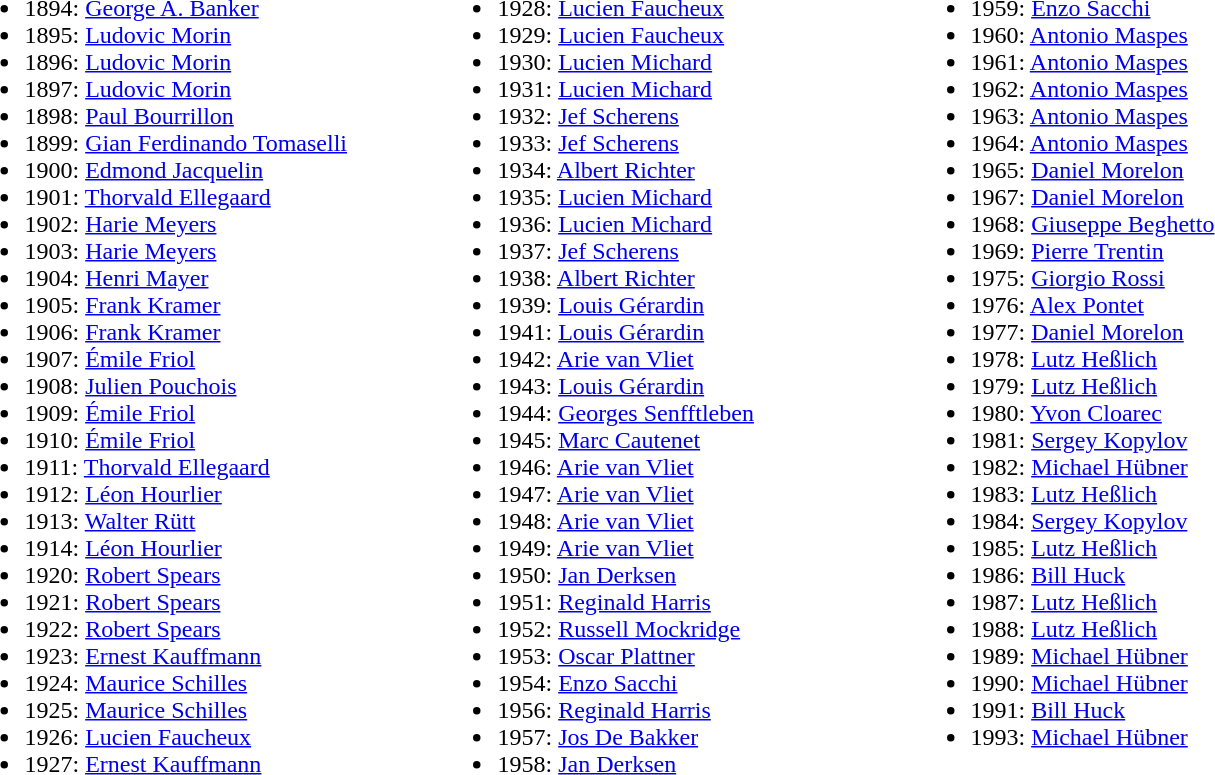<table width=75%>
<tr>
<td valign=top width=33% align=left><br><ul><li>1894:  <a href='#'>George A. Banker</a></li><li>1895:  <a href='#'>Ludovic Morin</a></li><li>1896:  <a href='#'>Ludovic Morin</a></li><li>1897:  <a href='#'>Ludovic Morin</a></li><li>1898:  <a href='#'>Paul Bourrillon</a></li><li>1899:  <a href='#'>Gian Ferdinando Tomaselli</a></li><li>1900:  <a href='#'>Edmond Jacquelin</a></li><li>1901:  <a href='#'>Thorvald Ellegaard</a></li><li>1902:  <a href='#'>Harie Meyers</a></li><li>1903:  <a href='#'>Harie Meyers</a></li><li>1904:  <a href='#'>Henri Mayer</a></li><li>1905:  <a href='#'>Frank Kramer</a></li><li>1906:  <a href='#'>Frank Kramer</a></li><li>1907:  <a href='#'>Émile Friol</a></li><li>1908:  <a href='#'>Julien Pouchois</a></li><li>1909:  <a href='#'>Émile Friol</a></li><li>1910:  <a href='#'>Émile Friol</a></li><li>1911:  <a href='#'>Thorvald Ellegaard</a></li><li>1912:  <a href='#'>Léon Hourlier</a></li><li>1913:  <a href='#'>Walter Rütt</a></li><li>1914:  <a href='#'>Léon Hourlier</a></li><li>1920:  <a href='#'>Robert Spears</a></li><li>1921:  <a href='#'>Robert Spears</a></li><li>1922:  <a href='#'>Robert Spears</a></li><li>1923:  <a href='#'>Ernest Kauffmann</a></li><li>1924:  <a href='#'>Maurice Schilles</a></li><li>1925:  <a href='#'>Maurice Schilles</a></li><li>1926:  <a href='#'>Lucien Faucheux</a></li><li>1927:  <a href='#'>Ernest Kauffmann</a></li></ul></td>
<td valign=top width=33% align=left><br><ul><li>1928:  <a href='#'>Lucien Faucheux</a></li><li>1929:  <a href='#'>Lucien Faucheux</a></li><li>1930:  <a href='#'>Lucien Michard</a></li><li>1931:  <a href='#'>Lucien Michard</a></li><li>1932:  <a href='#'>Jef Scherens</a></li><li>1933:  <a href='#'>Jef Scherens</a></li><li>1934:  <a href='#'>Albert Richter</a></li><li>1935:  <a href='#'>Lucien Michard</a></li><li>1936:  <a href='#'>Lucien Michard</a></li><li>1937:  <a href='#'>Jef Scherens</a></li><li>1938:  <a href='#'>Albert Richter</a></li><li>1939:  <a href='#'>Louis Gérardin</a></li><li>1941:  <a href='#'>Louis Gérardin</a></li><li>1942:  <a href='#'>Arie van Vliet</a></li><li>1943:  <a href='#'>Louis Gérardin</a></li><li>1944:  <a href='#'>Georges Senfftleben</a></li><li>1945:  <a href='#'>Marc Cautenet</a></li><li>1946:  <a href='#'>Arie van Vliet</a></li><li>1947:  <a href='#'>Arie van Vliet</a></li><li>1948:  <a href='#'>Arie van Vliet</a></li><li>1949:  <a href='#'>Arie van Vliet</a></li><li>1950:  <a href='#'>Jan Derksen</a></li><li>1951:  <a href='#'>Reginald Harris</a></li><li>1952:  <a href='#'>Russell Mockridge</a></li><li>1953:  <a href='#'>Oscar Plattner</a></li><li>1954:  <a href='#'>Enzo Sacchi</a></li><li>1956:  <a href='#'>Reginald Harris</a></li><li>1957:  <a href='#'>Jos De Bakker</a></li><li>1958:  <a href='#'>Jan Derksen</a></li></ul></td>
<td valign=top width=33% align=left><br><ul><li>1959:  <a href='#'>Enzo Sacchi</a></li><li>1960:  <a href='#'>Antonio Maspes</a></li><li>1961:  <a href='#'>Antonio Maspes</a></li><li>1962:  <a href='#'>Antonio Maspes</a></li><li>1963:  <a href='#'>Antonio Maspes</a></li><li>1964:  <a href='#'>Antonio Maspes</a></li><li>1965:  <a href='#'>Daniel Morelon</a></li><li>1967:  <a href='#'>Daniel Morelon</a></li><li>1968:  <a href='#'>Giuseppe Beghetto</a></li><li>1969:  <a href='#'>Pierre Trentin</a></li><li>1975:  <a href='#'>Giorgio Rossi</a></li><li>1976:  <a href='#'>Alex Pontet</a></li><li>1977:  <a href='#'>Daniel Morelon</a></li><li>1978:  <a href='#'>Lutz Heßlich</a></li><li>1979:  <a href='#'>Lutz Heßlich</a></li><li>1980:  <a href='#'>Yvon Cloarec</a></li><li>1981:  <a href='#'>Sergey Kopylov</a></li><li>1982:  <a href='#'>Michael Hübner</a></li><li>1983:  <a href='#'>Lutz Heßlich</a></li><li>1984:  <a href='#'>Sergey Kopylov</a></li><li>1985:  <a href='#'>Lutz Heßlich</a></li><li>1986:  <a href='#'>Bill Huck</a></li><li>1987:  <a href='#'>Lutz Heßlich</a></li><li>1988:  <a href='#'>Lutz Heßlich</a></li><li>1989:  <a href='#'>Michael Hübner</a></li><li>1990:  <a href='#'>Michael Hübner</a></li><li>1991:  <a href='#'>Bill Huck</a></li><li>1993:  <a href='#'>Michael Hübner</a></li></ul></td>
</tr>
</table>
